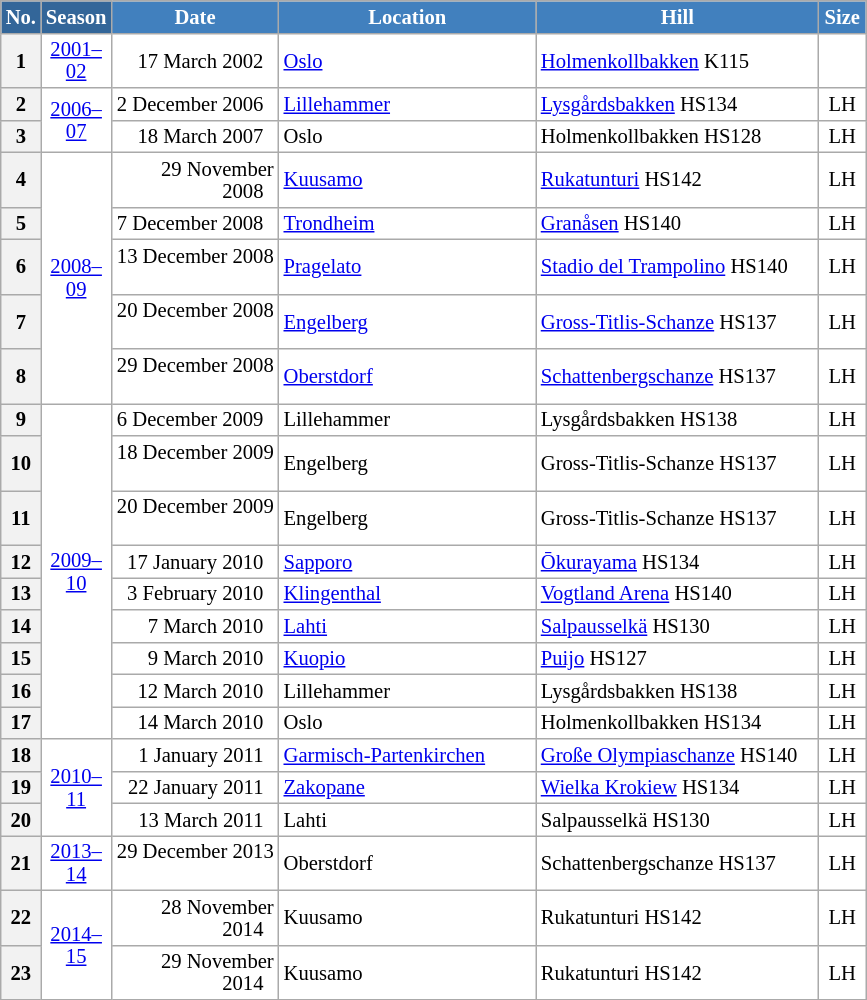<table class="wikitable sortable" style="font-size:86%; line-height:15px; text-align:left; border:grey solid 1px; border-collapse:collapse; background:#ffffff;">
<tr style="background:#efefef;">
<th style="background-color:#369; color:white; width:10px;">No.</th>
<th style="background-color:#369; color:white;  width:30px;">Season</th>
<th style="background-color:#4180be; color:white; width:105px;">Date</th>
<th style="background-color:#4180be; color:white; width:165px;">Location</th>
<th style="background-color:#4180be; color:white; width:182px;">Hill</th>
<th style="background-color:#4180be; color:white; width:25px;">Size</th>
</tr>
<tr>
<th scope=row style="text-align:center;">1</th>
<td align=center><a href='#'>2001–02</a></td>
<td align=right>17 March 2002  </td>
<td> <a href='#'>Oslo</a></td>
<td><a href='#'>Holmenkollbakken</a> K115</td>
<td align=center></td>
</tr>
<tr>
<th scope=row style="text-align:center;">2</th>
<td rowspan=2 align=center><a href='#'>2006–07</a></td>
<td align=right>2 December 2006  </td>
<td> <a href='#'>Lillehammer</a></td>
<td><a href='#'>Lysgårdsbakken</a> HS134</td>
<td align=center>LH</td>
</tr>
<tr>
<th scope=row style="text-align:center;">3</th>
<td align=right>18 March 2007  </td>
<td> Oslo</td>
<td>Holmenkollbakken HS128</td>
<td align=center>LH</td>
</tr>
<tr>
<th scope=row style="text-align:center;">4</th>
<td rowspan=5 align=center><a href='#'>2008–09</a></td>
<td align=right>29 November 2008  </td>
<td> <a href='#'>Kuusamo</a></td>
<td><a href='#'>Rukatunturi</a> HS142</td>
<td align=center>LH</td>
</tr>
<tr>
<th scope=row style="text-align:center;">5</th>
<td align=right>7 December 2008  </td>
<td> <a href='#'>Trondheim</a></td>
<td><a href='#'>Granåsen</a> HS140</td>
<td align=center>LH</td>
</tr>
<tr>
<th scope=row style="text-align:center;">6</th>
<td align=right>13 December 2008  </td>
<td> <a href='#'>Pragelato</a></td>
<td><a href='#'>Stadio del Trampolino</a> HS140</td>
<td align=center>LH</td>
</tr>
<tr>
<th scope=row style="text-align:center;">7</th>
<td align=right>20 December 2008  </td>
<td> <a href='#'>Engelberg</a></td>
<td><a href='#'>Gross-Titlis-Schanze</a> HS137</td>
<td align=center>LH</td>
</tr>
<tr>
<th scope=row style="text-align:center;">8</th>
<td align=right>29 December 2008  </td>
<td> <a href='#'>Oberstdorf</a></td>
<td><a href='#'>Schattenbergschanze</a> HS137</td>
<td align=center>LH</td>
</tr>
<tr>
<th scope=row style="text-align:center;">9</th>
<td rowspan=9 align=center><a href='#'>2009–10</a></td>
<td align=right>6 December 2009  </td>
<td> Lillehammer</td>
<td>Lysgårdsbakken HS138</td>
<td align=center>LH</td>
</tr>
<tr>
<th scope=row style="text-align:center;">10</th>
<td align=right>18 December 2009  </td>
<td> Engelberg</td>
<td>Gross-Titlis-Schanze HS137</td>
<td align=center>LH</td>
</tr>
<tr>
<th scope=row style="text-align:center;">11</th>
<td align=right>20 December 2009  </td>
<td> Engelberg</td>
<td>Gross-Titlis-Schanze HS137</td>
<td align=center>LH</td>
</tr>
<tr>
<th scope=row style="text-align:center;">12</th>
<td align=right>17 January 2010  </td>
<td> <a href='#'>Sapporo</a></td>
<td><a href='#'>Ōkurayama</a> HS134</td>
<td align=center>LH</td>
</tr>
<tr>
<th scope=row style="text-align:center;">13</th>
<td align=right>3 February 2010  </td>
<td> <a href='#'>Klingenthal</a></td>
<td><a href='#'>Vogtland Arena</a> HS140</td>
<td align=center>LH</td>
</tr>
<tr>
<th scope=row style="text-align:center;">14</th>
<td align=right>7 March 2010  </td>
<td> <a href='#'>Lahti</a></td>
<td><a href='#'>Salpausselkä</a> HS130</td>
<td align=center>LH</td>
</tr>
<tr>
<th scope=row style="text-align:center;">15</th>
<td align=right>9 March 2010  </td>
<td> <a href='#'>Kuopio</a></td>
<td><a href='#'>Puijo</a> HS127</td>
<td align=center>LH</td>
</tr>
<tr>
<th scope=row style="text-align:center;">16</th>
<td align=right>12 March 2010  </td>
<td> Lillehammer</td>
<td>Lysgårdsbakken HS138</td>
<td align=center>LH</td>
</tr>
<tr>
<th scope=row style="text-align:center;">17</th>
<td align=right>14 March 2010  </td>
<td> Oslo</td>
<td>Holmenkollbakken HS134</td>
<td align=center>LH</td>
</tr>
<tr>
<th scope=row style="text-align:center;">18</th>
<td rowspan=3 align=center><a href='#'>2010–11</a></td>
<td align=right>1 January 2011  </td>
<td> <a href='#'>Garmisch-Partenkirchen</a></td>
<td><a href='#'>Große Olympiaschanze</a> HS140</td>
<td align=center>LH</td>
</tr>
<tr>
<th scope=row style="text-align:center;">19</th>
<td align=right>22 January 2011  </td>
<td> <a href='#'>Zakopane</a></td>
<td><a href='#'>Wielka Krokiew</a> HS134</td>
<td align=center>LH</td>
</tr>
<tr>
<th scope=row style="text-align:center;">20</th>
<td align=right>13 March 2011  </td>
<td> Lahti</td>
<td>Salpausselkä HS130</td>
<td align=center>LH</td>
</tr>
<tr>
<th scope=row style="text-align:center;">21</th>
<td align=center><a href='#'>2013–14</a></td>
<td align=right>29 December 2013  </td>
<td> Oberstdorf</td>
<td>Schattenbergschanze HS137</td>
<td align=center>LH</td>
</tr>
<tr>
<th scope=row style="text-align:center;">22</th>
<td rowspan=2 align=center><a href='#'>2014–15</a></td>
<td align=right>28 November 2014  </td>
<td> Kuusamo</td>
<td>Rukatunturi HS142</td>
<td align=center>LH</td>
</tr>
<tr>
<th scope=row style="text-align:center;">23</th>
<td align=right>29 November 2014  </td>
<td> Kuusamo</td>
<td>Rukatunturi HS142</td>
<td align=center>LH</td>
</tr>
</table>
